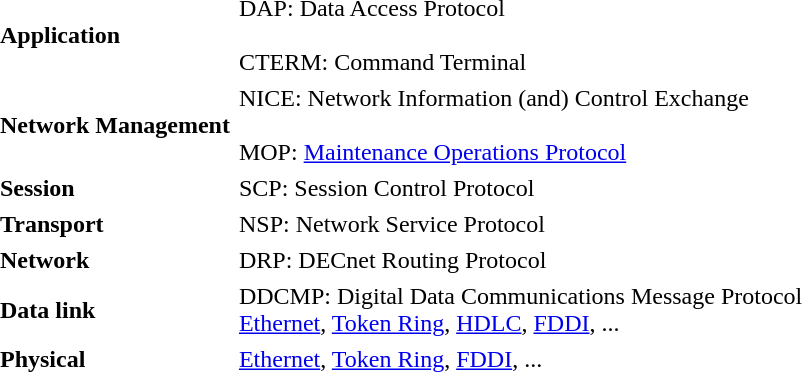<table border="0" cellspacing="2" cellpadding="2">
<tr ---- align="left">
<th>Application</th>
<td>DAP: Data Access Protocol<br><br>CTERM: Command Terminal</td>
</tr>
<tr ---- align="left">
<th>Network Management</th>
<td>NICE: Network Information (and) Control Exchange<br><br>MOP: <a href='#'>Maintenance Operations Protocol</a></td>
</tr>
<tr ---- align="left">
<th>Session</th>
<td>SCP: Session Control Protocol</td>
</tr>
<tr ---- align="left">
<th>Transport</th>
<td>NSP: Network Service Protocol</td>
</tr>
<tr ---- align="left">
<th>Network</th>
<td>DRP: DECnet Routing Protocol</td>
</tr>
<tr ---- align="left">
<th>Data link</th>
<td>DDCMP: Digital Data Communications Message Protocol<br><a href='#'>Ethernet</a>, <a href='#'>Token Ring</a>, <a href='#'>HDLC</a>, <a href='#'>FDDI</a>, ...</td>
</tr>
<tr ---- align="left">
<th>Physical</th>
<td><a href='#'>Ethernet</a>, <a href='#'>Token Ring</a>, <a href='#'>FDDI</a>, ...</td>
</tr>
</table>
